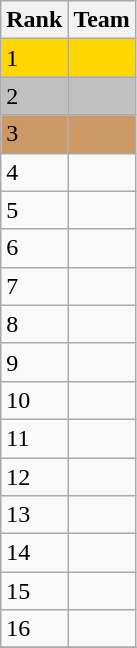<table class="wikitable">
<tr>
<th>Rank</th>
<th>Team</th>
</tr>
<tr style="background:gold">
<td>1</td>
<td></td>
</tr>
<tr style="background:silver">
<td>2</td>
<td></td>
</tr>
<tr style="background:#c96;">
<td>3</td>
<td></td>
</tr>
<tr>
<td>4</td>
<td></td>
</tr>
<tr>
<td>5</td>
<td></td>
</tr>
<tr>
<td>6</td>
<td></td>
</tr>
<tr>
<td>7</td>
<td></td>
</tr>
<tr>
<td>8</td>
<td></td>
</tr>
<tr>
<td>9</td>
<td></td>
</tr>
<tr>
<td>10</td>
<td></td>
</tr>
<tr>
<td>11</td>
<td></td>
</tr>
<tr>
<td>12</td>
<td></td>
</tr>
<tr>
<td>13</td>
<td></td>
</tr>
<tr>
<td>14</td>
<td></td>
</tr>
<tr>
<td>15</td>
<td></td>
</tr>
<tr>
<td>16</td>
<td></td>
</tr>
<tr>
</tr>
</table>
